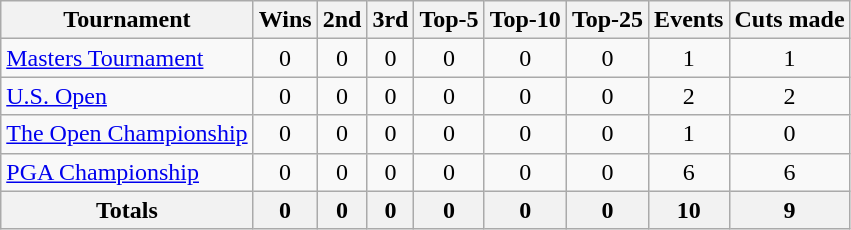<table class=wikitable style=text-align:center>
<tr>
<th>Tournament</th>
<th>Wins</th>
<th>2nd</th>
<th>3rd</th>
<th>Top-5</th>
<th>Top-10</th>
<th>Top-25</th>
<th>Events</th>
<th>Cuts made</th>
</tr>
<tr>
<td align=left><a href='#'>Masters Tournament</a></td>
<td>0</td>
<td>0</td>
<td>0</td>
<td>0</td>
<td>0</td>
<td>0</td>
<td>1</td>
<td>1</td>
</tr>
<tr>
<td align=left><a href='#'>U.S. Open</a></td>
<td>0</td>
<td>0</td>
<td>0</td>
<td>0</td>
<td>0</td>
<td>0</td>
<td>2</td>
<td>2</td>
</tr>
<tr>
<td align=left><a href='#'>The Open Championship</a></td>
<td>0</td>
<td>0</td>
<td>0</td>
<td>0</td>
<td>0</td>
<td>0</td>
<td>1</td>
<td>0</td>
</tr>
<tr>
<td align=left><a href='#'>PGA Championship</a></td>
<td>0</td>
<td>0</td>
<td>0</td>
<td>0</td>
<td>0</td>
<td>0</td>
<td>6</td>
<td>6</td>
</tr>
<tr>
<th>Totals</th>
<th>0</th>
<th>0</th>
<th>0</th>
<th>0</th>
<th>0</th>
<th>0</th>
<th>10</th>
<th>9</th>
</tr>
</table>
